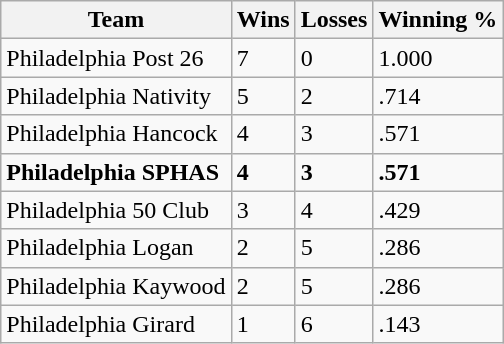<table class="wikitable">
<tr>
<th>Team</th>
<th>Wins</th>
<th>Losses</th>
<th>Winning %</th>
</tr>
<tr>
<td>Philadelphia Post 26</td>
<td>7</td>
<td>0</td>
<td>1.000</td>
</tr>
<tr>
<td>Philadelphia Nativity</td>
<td>5</td>
<td>2</td>
<td>.714</td>
</tr>
<tr>
<td>Philadelphia Hancock</td>
<td>4</td>
<td>3</td>
<td>.571</td>
</tr>
<tr>
<td><strong>Philadelphia SPHAS</strong></td>
<td><strong>4</strong></td>
<td><strong>3</strong></td>
<td><strong>.571</strong></td>
</tr>
<tr>
<td>Philadelphia 50 Club</td>
<td>3</td>
<td>4</td>
<td>.429</td>
</tr>
<tr>
<td>Philadelphia Logan</td>
<td>2</td>
<td>5</td>
<td>.286</td>
</tr>
<tr>
<td>Philadelphia Kaywood</td>
<td>2</td>
<td>5</td>
<td>.286</td>
</tr>
<tr>
<td>Philadelphia Girard</td>
<td>1</td>
<td>6</td>
<td>.143</td>
</tr>
</table>
